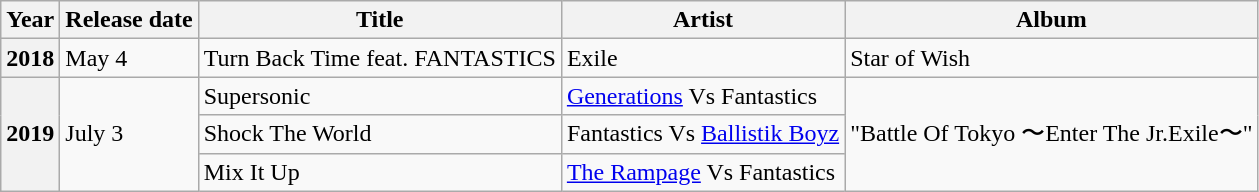<table class="wikitable">
<tr>
<th>Year</th>
<th>Release date</th>
<th>Title</th>
<th>Artist</th>
<th>Album</th>
</tr>
<tr>
<th>2018</th>
<td>May 4</td>
<td>Turn Back Time feat. FANTASTICS</td>
<td>Exile</td>
<td>Star of Wish</td>
</tr>
<tr>
<th rowspan="3">2019</th>
<td rowspan="3">July 3</td>
<td>Supersonic<br></td>
<td><a href='#'>Generations</a> Vs Fantastics</td>
<td rowspan="3">"Battle Of Tokyo 〜Enter The Jr.Exile〜"</td>
</tr>
<tr>
<td>Shock The World</td>
<td>Fantastics Vs <a href='#'>Ballistik Boyz</a></td>
</tr>
<tr>
<td>Mix It Up</td>
<td><a href='#'>The Rampage</a> Vs Fantastics</td>
</tr>
</table>
